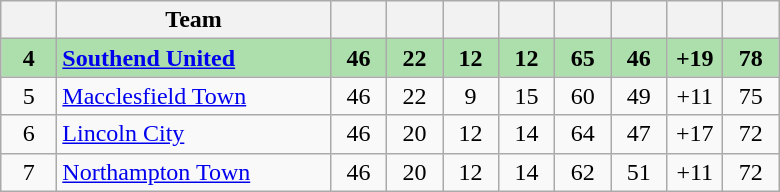<table class="wikitable" style="text-align:center">
<tr>
<th width="30"></th>
<th width="175">Team</th>
<th width="30"></th>
<th width="30"></th>
<th width="30"></th>
<th width="30"></th>
<th width="30"></th>
<th width="30"></th>
<th width="30"></th>
<th width="30"></th>
</tr>
<tr bgcolor=#ADDFAD>
<td><strong>4</strong></td>
<td align=left><strong><a href='#'>Southend United</a></strong></td>
<td><strong>46</strong></td>
<td><strong>22</strong></td>
<td><strong>12</strong></td>
<td><strong>12</strong></td>
<td><strong>65</strong></td>
<td><strong>46</strong></td>
<td><strong>+19</strong></td>
<td><strong>78</strong></td>
</tr>
<tr>
<td>5</td>
<td align=left><a href='#'>Macclesfield Town</a></td>
<td>46</td>
<td>22</td>
<td>9</td>
<td>15</td>
<td>60</td>
<td>49</td>
<td>+11</td>
<td>75</td>
</tr>
<tr>
<td>6</td>
<td align=left><a href='#'>Lincoln City</a></td>
<td>46</td>
<td>20</td>
<td>12</td>
<td>14</td>
<td>64</td>
<td>47</td>
<td>+17</td>
<td>72</td>
</tr>
<tr>
<td>7</td>
<td align=left><a href='#'>Northampton Town</a></td>
<td>46</td>
<td>20</td>
<td>12</td>
<td>14</td>
<td>62</td>
<td>51</td>
<td>+11</td>
<td>72</td>
</tr>
</table>
